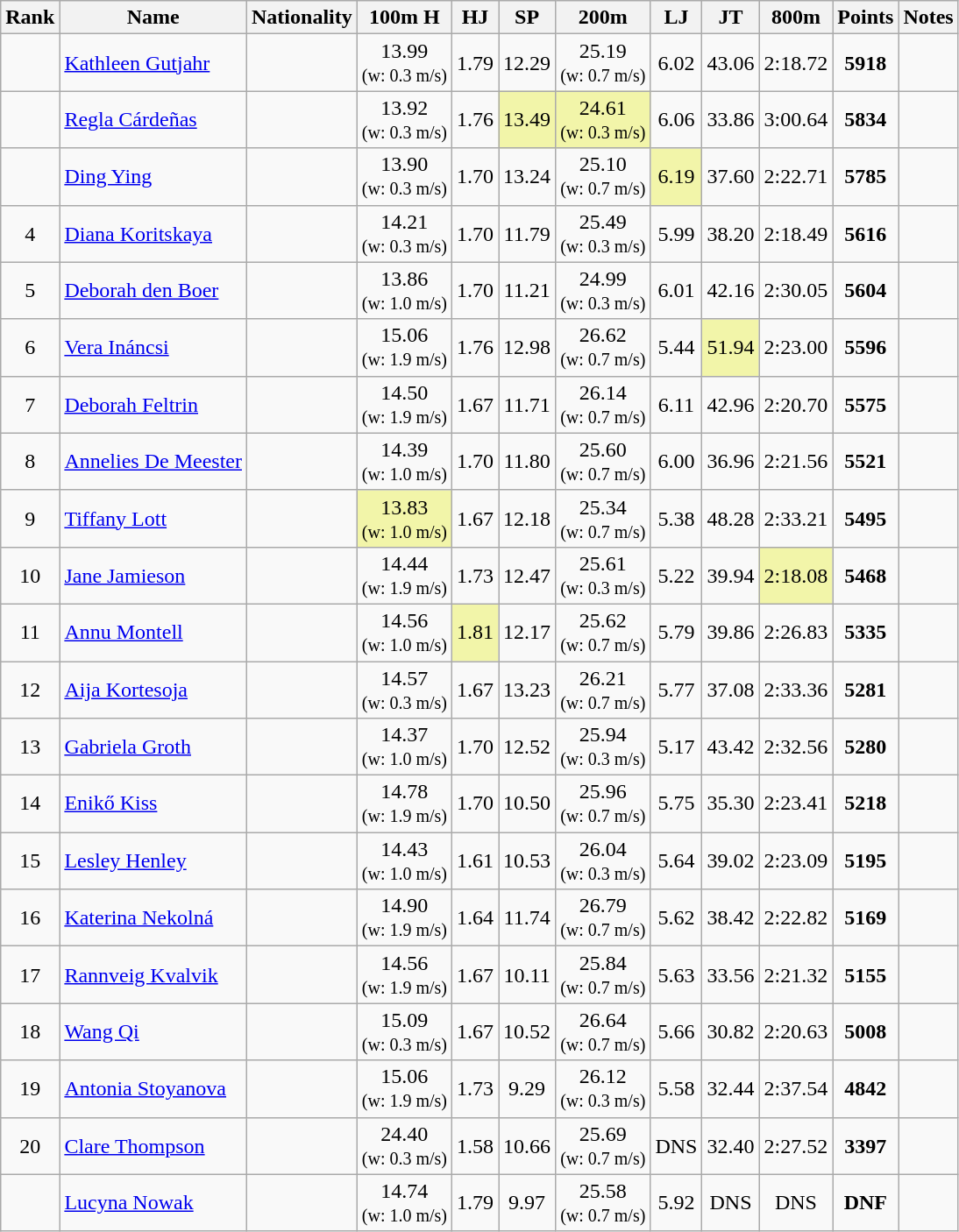<table class="wikitable sortable" style="text-align:center">
<tr>
<th>Rank</th>
<th>Name</th>
<th>Nationality</th>
<th>100m H</th>
<th>HJ</th>
<th>SP</th>
<th>200m</th>
<th>LJ</th>
<th>JT</th>
<th>800m</th>
<th>Points</th>
<th>Notes</th>
</tr>
<tr>
<td></td>
<td align=left><a href='#'>Kathleen Gutjahr</a></td>
<td align=left></td>
<td>13.99<br><small>(w: 0.3 m/s)</small></td>
<td>1.79</td>
<td>12.29</td>
<td>25.19<br><small>(w: 0.7 m/s)</small></td>
<td>6.02</td>
<td>43.06</td>
<td>2:18.72</td>
<td><strong>5918</strong></td>
<td></td>
</tr>
<tr>
<td></td>
<td align=left><a href='#'>Regla Cárdeñas</a></td>
<td align=left></td>
<td>13.92<br><small>(w: 0.3 m/s)</small></td>
<td>1.76</td>
<td bgcolor=#F2F5A9>13.49</td>
<td bgcolor=#F2F5A9>24.61<br><small>(w: 0.3 m/s)</small></td>
<td>6.06</td>
<td>33.86</td>
<td>3:00.64</td>
<td><strong>5834</strong></td>
<td></td>
</tr>
<tr>
<td></td>
<td align=left><a href='#'>Ding Ying</a></td>
<td align=left></td>
<td>13.90<br><small>(w: 0.3 m/s)</small></td>
<td>1.70</td>
<td>13.24</td>
<td>25.10<br><small>(w: 0.7 m/s)</small></td>
<td bgcolor=#F2F5A9>6.19</td>
<td>37.60</td>
<td>2:22.71</td>
<td><strong>5785</strong></td>
<td></td>
</tr>
<tr>
<td>4</td>
<td align=left><a href='#'>Diana Koritskaya</a></td>
<td align=left></td>
<td>14.21<br><small>(w: 0.3 m/s)</small></td>
<td>1.70</td>
<td>11.79</td>
<td>25.49<br><small>(w: 0.3 m/s)</small></td>
<td>5.99</td>
<td>38.20</td>
<td>2:18.49</td>
<td><strong>5616</strong></td>
<td></td>
</tr>
<tr>
<td>5</td>
<td align=left><a href='#'>Deborah den Boer</a></td>
<td align=left></td>
<td>13.86<br><small>(w: 1.0 m/s)</small></td>
<td>1.70</td>
<td>11.21</td>
<td>24.99<br><small>(w: 0.3 m/s)</small></td>
<td>6.01</td>
<td>42.16</td>
<td>2:30.05</td>
<td><strong>5604</strong></td>
<td></td>
</tr>
<tr>
<td>6</td>
<td align=left><a href='#'>Vera Ináncsi</a></td>
<td align=left></td>
<td>15.06<br><small>(w: 1.9 m/s)</small></td>
<td>1.76</td>
<td>12.98</td>
<td>26.62<br><small>(w: 0.7 m/s)</small></td>
<td>5.44</td>
<td bgcolor=#F2F5A9>51.94</td>
<td>2:23.00</td>
<td><strong>5596</strong></td>
<td></td>
</tr>
<tr>
<td>7</td>
<td align=left><a href='#'>Deborah Feltrin</a></td>
<td align=left></td>
<td>14.50<br><small>(w: 1.9 m/s)</small></td>
<td>1.67</td>
<td>11.71</td>
<td>26.14<br><small>(w: 0.7 m/s)</small></td>
<td>6.11</td>
<td>42.96</td>
<td>2:20.70</td>
<td><strong>5575</strong></td>
<td></td>
</tr>
<tr>
<td>8</td>
<td align=left><a href='#'>Annelies De Meester</a></td>
<td align=left></td>
<td>14.39<br><small>(w: 1.0 m/s)</small></td>
<td>1.70</td>
<td>11.80</td>
<td>25.60<br><small>(w: 0.7 m/s)</small></td>
<td>6.00</td>
<td>36.96</td>
<td>2:21.56</td>
<td><strong>5521</strong></td>
<td></td>
</tr>
<tr>
<td>9</td>
<td align=left><a href='#'>Tiffany Lott</a></td>
<td align=left></td>
<td bgcolor=#F2F5A9>13.83<br><small>(w: 1.0 m/s)</small></td>
<td>1.67</td>
<td>12.18</td>
<td>25.34<br><small>(w: 0.7 m/s)</small></td>
<td>5.38</td>
<td>48.28</td>
<td>2:33.21</td>
<td><strong>5495</strong></td>
<td></td>
</tr>
<tr>
<td>10</td>
<td align=left><a href='#'>Jane Jamieson</a></td>
<td align=left></td>
<td>14.44<br><small>(w: 1.9 m/s)</small></td>
<td>1.73</td>
<td>12.47</td>
<td>25.61<br><small>(w: 0.3 m/s)</small></td>
<td>5.22</td>
<td>39.94</td>
<td bgcolor=#F2F5A9>2:18.08</td>
<td><strong>5468</strong></td>
<td></td>
</tr>
<tr>
<td>11</td>
<td align=left><a href='#'>Annu Montell</a></td>
<td align=left></td>
<td>14.56<br><small>(w: 1.0 m/s)</small></td>
<td bgcolor=#F2F5A9>1.81</td>
<td>12.17</td>
<td>25.62<br><small>(w: 0.7 m/s)</small></td>
<td>5.79</td>
<td>39.86</td>
<td>2:26.83</td>
<td><strong>5335</strong></td>
<td></td>
</tr>
<tr>
<td>12</td>
<td align=left><a href='#'>Aija Kortesoja</a></td>
<td align=left></td>
<td>14.57<br><small>(w: 0.3 m/s)</small></td>
<td>1.67</td>
<td>13.23</td>
<td>26.21<br><small>(w: 0.7 m/s)</small></td>
<td>5.77</td>
<td>37.08</td>
<td>2:33.36</td>
<td><strong>5281</strong></td>
<td></td>
</tr>
<tr>
<td>13</td>
<td align=left><a href='#'>Gabriela Groth</a></td>
<td align=left></td>
<td>14.37<br><small>(w: 1.0 m/s)</small></td>
<td>1.70</td>
<td>12.52</td>
<td>25.94<br><small>(w: 0.3 m/s)</small></td>
<td>5.17</td>
<td>43.42</td>
<td>2:32.56</td>
<td><strong>5280</strong></td>
<td></td>
</tr>
<tr>
<td>14</td>
<td align=left><a href='#'>Enikő Kiss</a></td>
<td align=left></td>
<td>14.78<br><small>(w: 1.9 m/s)</small></td>
<td>1.70</td>
<td>10.50</td>
<td>25.96<br><small>(w: 0.7 m/s)</small></td>
<td>5.75</td>
<td>35.30</td>
<td>2:23.41</td>
<td><strong>5218</strong></td>
<td></td>
</tr>
<tr>
<td>15</td>
<td align=left><a href='#'>Lesley Henley</a></td>
<td align=left></td>
<td>14.43<br><small>(w: 1.0 m/s)</small></td>
<td>1.61</td>
<td>10.53</td>
<td>26.04<br><small>(w: 0.3 m/s)</small></td>
<td>5.64</td>
<td>39.02</td>
<td>2:23.09</td>
<td><strong>5195</strong></td>
<td></td>
</tr>
<tr>
<td>16</td>
<td align=left><a href='#'>Katerina Nekolná</a></td>
<td align=left></td>
<td>14.90<br><small>(w: 1.9 m/s)</small></td>
<td>1.64</td>
<td>11.74</td>
<td>26.79<br><small>(w: 0.7 m/s)</small></td>
<td>5.62</td>
<td>38.42</td>
<td>2:22.82</td>
<td><strong>5169</strong></td>
<td></td>
</tr>
<tr>
<td>17</td>
<td align=left><a href='#'>Rannveig Kvalvik</a></td>
<td align=left></td>
<td>14.56<br><small>(w: 1.9 m/s)</small></td>
<td>1.67</td>
<td>10.11</td>
<td>25.84<br><small>(w: 0.7 m/s)</small></td>
<td>5.63</td>
<td>33.56</td>
<td>2:21.32</td>
<td><strong>5155</strong></td>
<td></td>
</tr>
<tr>
<td>18</td>
<td align=left><a href='#'>Wang Qi</a></td>
<td align=left></td>
<td>15.09<br><small>(w: 0.3 m/s)</small></td>
<td>1.67</td>
<td>10.52</td>
<td>26.64<br><small>(w: 0.7 m/s)</small></td>
<td>5.66</td>
<td>30.82</td>
<td>2:20.63</td>
<td><strong>5008</strong></td>
<td></td>
</tr>
<tr>
<td>19</td>
<td align=left><a href='#'>Antonia Stoyanova</a></td>
<td align=left></td>
<td>15.06<br><small>(w: 1.9 m/s)</small></td>
<td>1.73</td>
<td>9.29</td>
<td>26.12<br><small>(w: 0.3 m/s)</small></td>
<td>5.58</td>
<td>32.44</td>
<td>2:37.54</td>
<td><strong>4842</strong></td>
<td></td>
</tr>
<tr>
<td>20</td>
<td align=left><a href='#'>Clare Thompson</a></td>
<td align=left></td>
<td>24.40<br><small>(w: 0.3 m/s)</small></td>
<td>1.58</td>
<td>10.66</td>
<td>25.69<br><small>(w: 0.7 m/s)</small></td>
<td>DNS</td>
<td>32.40</td>
<td>2:27.52</td>
<td><strong>3397</strong></td>
<td></td>
</tr>
<tr>
<td></td>
<td align=left><a href='#'>Lucyna Nowak</a></td>
<td align=left></td>
<td>14.74<br><small>(w: 1.0 m/s)</small></td>
<td>1.79</td>
<td>9.97</td>
<td>25.58<br><small>(w: 0.7 m/s)</small></td>
<td>5.92</td>
<td>DNS</td>
<td>DNS</td>
<td><strong>DNF</strong></td>
<td></td>
</tr>
</table>
